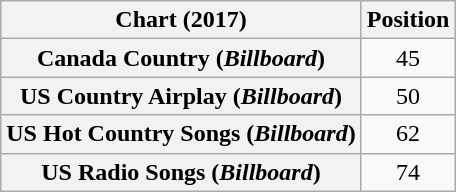<table class="wikitable sortable plainrowheaders" style="text-align:center">
<tr>
<th scope="col">Chart (2017)</th>
<th scope="col">Position</th>
</tr>
<tr>
<th scope="row">Canada Country (<em>Billboard</em>)</th>
<td>45</td>
</tr>
<tr>
<th scope="row">US Country Airplay (<em>Billboard</em>)</th>
<td>50</td>
</tr>
<tr>
<th scope="row">US Hot Country Songs (<em>Billboard</em>)</th>
<td>62</td>
</tr>
<tr>
<th scope="row">US Radio Songs (<em>Billboard</em>)</th>
<td>74</td>
</tr>
</table>
